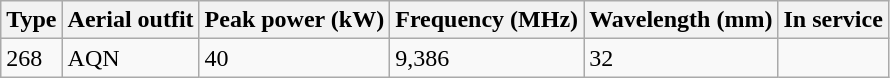<table class="wikitable">
<tr>
<th>Type</th>
<th>Aerial outfit</th>
<th>Peak power (kW)</th>
<th>Frequency (MHz)</th>
<th>Wavelength (mm)</th>
<th>In service</th>
</tr>
<tr>
<td>268</td>
<td>AQN</td>
<td>40</td>
<td>9,386</td>
<td>32</td>
<td></td>
</tr>
</table>
